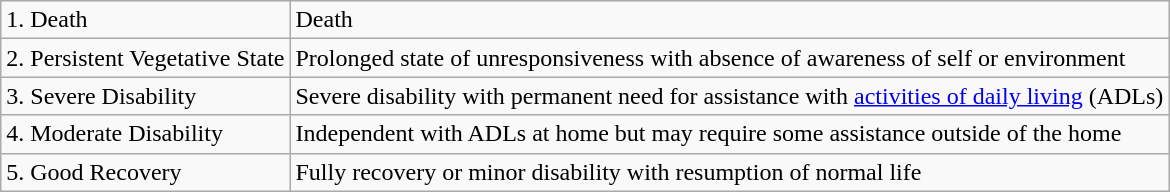<table class="wikitable">
<tr>
<td>1. Death</td>
<td>Death</td>
</tr>
<tr>
<td>2. Persistent Vegetative State</td>
<td>Prolonged state of unresponsiveness with absence of awareness of self or environment</td>
</tr>
<tr>
<td>3. Severe Disability</td>
<td>Severe disability with permanent need for assistance with <a href='#'>activities of daily living</a> (ADLs)</td>
</tr>
<tr>
<td>4. Moderate Disability</td>
<td>Independent with ADLs at home but may require some assistance outside of the home</td>
</tr>
<tr>
<td>5. Good Recovery</td>
<td>Fully recovery or minor disability with resumption of normal life</td>
</tr>
</table>
